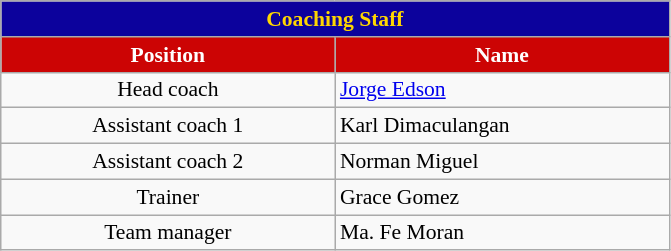<table class="wikitable" style="font-size:90%; text-align:center;">
<tr>
<th colspan="5" style= "background:#0C029C; color:gold; text-align:center"><strong>Coaching Staff</strong></th>
</tr>
<tr>
<th style="width:15em; background:#CC0404; color:white;">Position</th>
<th style="width:15em; background:#CC0404; color:white;">Name</th>
</tr>
<tr>
<td>Head coach</td>
<td align="left"> <a href='#'>Jorge Edson</a></td>
</tr>
<tr>
<td>Assistant coach 1</td>
<td align="left"> Karl Dimaculangan</td>
</tr>
<tr>
<td>Assistant coach 2</td>
<td align="left"> Norman Miguel</td>
</tr>
<tr>
<td>Trainer</td>
<td align="left"> Grace Gomez</td>
</tr>
<tr>
<td>Team manager</td>
<td align="left"> Ma. Fe Moran</td>
</tr>
</table>
